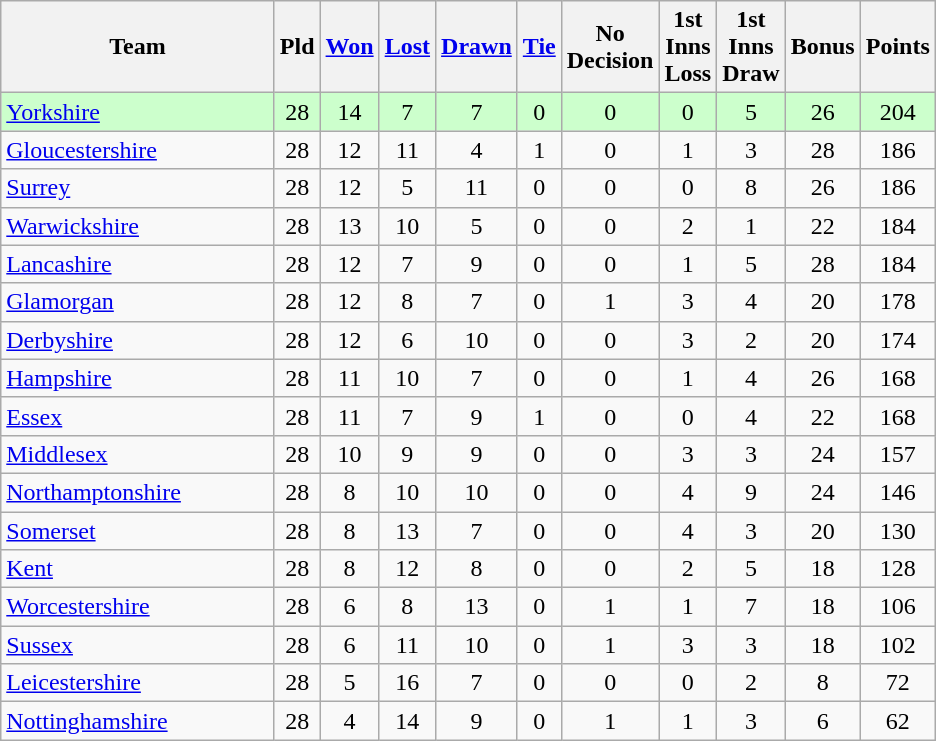<table class="wikitable" style="text-align:center;">
<tr>
<th width=175>Team</th>
<th width=20 abbr="Played">Pld</th>
<th width=20 abbr="Won"><a href='#'>Won</a></th>
<th width=20 abbr="Lost"><a href='#'>Lost</a></th>
<th width=20 abbr="Drawn"><a href='#'>Drawn</a></th>
<th width=20 abbr="Tie"><a href='#'>Tie</a></th>
<th width=20 abbr="ND">No Decision</th>
<th width=20 abbr="1st L">1st Inns Loss</th>
<th width=20 abbr="1st D">1st Inns Draw</th>
<th width=20 abbr="Bonus Points">Bonus</th>
<th width=20 abbr="Points">Points</th>
</tr>
<tr style="background:#ccffcc;">
<td style="text-align:left;"><a href='#'>Yorkshire</a></td>
<td>28</td>
<td>14</td>
<td>7</td>
<td>7</td>
<td>0</td>
<td>0</td>
<td>0</td>
<td>5</td>
<td>26</td>
<td>204</td>
</tr>
<tr>
<td style="text-align:left;"><a href='#'>Gloucestershire</a></td>
<td>28</td>
<td>12</td>
<td>11</td>
<td>4</td>
<td>1</td>
<td>0</td>
<td>1</td>
<td>3</td>
<td>28</td>
<td>186</td>
</tr>
<tr>
<td style="text-align:left;"><a href='#'>Surrey</a></td>
<td>28</td>
<td>12</td>
<td>5</td>
<td>11</td>
<td>0</td>
<td>0</td>
<td>0</td>
<td>8</td>
<td>26</td>
<td>186</td>
</tr>
<tr>
<td style="text-align:left;"><a href='#'>Warwickshire</a></td>
<td>28</td>
<td>13</td>
<td>10</td>
<td>5</td>
<td>0</td>
<td>0</td>
<td>2</td>
<td>1</td>
<td>22</td>
<td>184</td>
</tr>
<tr>
<td style="text-align:left;"><a href='#'>Lancashire</a></td>
<td>28</td>
<td>12</td>
<td>7</td>
<td>9</td>
<td>0</td>
<td>0</td>
<td>1</td>
<td>5</td>
<td>28</td>
<td>184</td>
</tr>
<tr>
<td style="text-align:left;"><a href='#'>Glamorgan</a></td>
<td>28</td>
<td>12</td>
<td>8</td>
<td>7</td>
<td>0</td>
<td>1</td>
<td>3</td>
<td>4</td>
<td>20</td>
<td>178</td>
</tr>
<tr>
<td style="text-align:left;"><a href='#'>Derbyshire</a></td>
<td>28</td>
<td>12</td>
<td>6</td>
<td>10</td>
<td>0</td>
<td>0</td>
<td>3</td>
<td>2</td>
<td>20</td>
<td>174</td>
</tr>
<tr>
<td style="text-align:left;"><a href='#'>Hampshire</a></td>
<td>28</td>
<td>11</td>
<td>10</td>
<td>7</td>
<td>0</td>
<td>0</td>
<td>1</td>
<td>4</td>
<td>26</td>
<td>168</td>
</tr>
<tr>
<td style="text-align:left;"><a href='#'>Essex</a></td>
<td>28</td>
<td>11</td>
<td>7</td>
<td>9</td>
<td>1</td>
<td>0</td>
<td>0</td>
<td>4</td>
<td>22</td>
<td>168</td>
</tr>
<tr>
<td style="text-align:left;"><a href='#'>Middlesex</a></td>
<td>28</td>
<td>10</td>
<td>9</td>
<td>9</td>
<td>0</td>
<td>0</td>
<td>3</td>
<td>3</td>
<td>24</td>
<td>157</td>
</tr>
<tr>
<td style="text-align:left;"><a href='#'>Northamptonshire</a></td>
<td>28</td>
<td>8</td>
<td>10</td>
<td>10</td>
<td>0</td>
<td>0</td>
<td>4</td>
<td>9</td>
<td>24</td>
<td>146</td>
</tr>
<tr>
<td style="text-align:left;"><a href='#'>Somerset</a></td>
<td>28</td>
<td>8</td>
<td>13</td>
<td>7</td>
<td>0</td>
<td>0</td>
<td>4</td>
<td>3</td>
<td>20</td>
<td>130</td>
</tr>
<tr>
<td style="text-align:left;"><a href='#'>Kent</a></td>
<td>28</td>
<td>8</td>
<td>12</td>
<td>8</td>
<td>0</td>
<td>0</td>
<td>2</td>
<td>5</td>
<td>18</td>
<td>128</td>
</tr>
<tr>
<td style="text-align:left;"><a href='#'>Worcestershire</a></td>
<td>28</td>
<td>6</td>
<td>8</td>
<td>13</td>
<td>0</td>
<td>1</td>
<td>1</td>
<td>7</td>
<td>18</td>
<td>106</td>
</tr>
<tr>
<td style="text-align:left;"><a href='#'>Sussex</a></td>
<td>28</td>
<td>6</td>
<td>11</td>
<td>10</td>
<td>0</td>
<td>1</td>
<td>3</td>
<td>3</td>
<td>18</td>
<td>102</td>
</tr>
<tr>
<td style="text-align:left;"><a href='#'>Leicestershire</a></td>
<td>28</td>
<td>5</td>
<td>16</td>
<td>7</td>
<td>0</td>
<td>0</td>
<td>0</td>
<td>2</td>
<td>8</td>
<td>72</td>
</tr>
<tr>
<td style="text-align:left;"><a href='#'>Nottinghamshire</a></td>
<td>28</td>
<td>4</td>
<td>14</td>
<td>9</td>
<td>0</td>
<td>1</td>
<td>1</td>
<td>3</td>
<td>6</td>
<td>62</td>
</tr>
</table>
